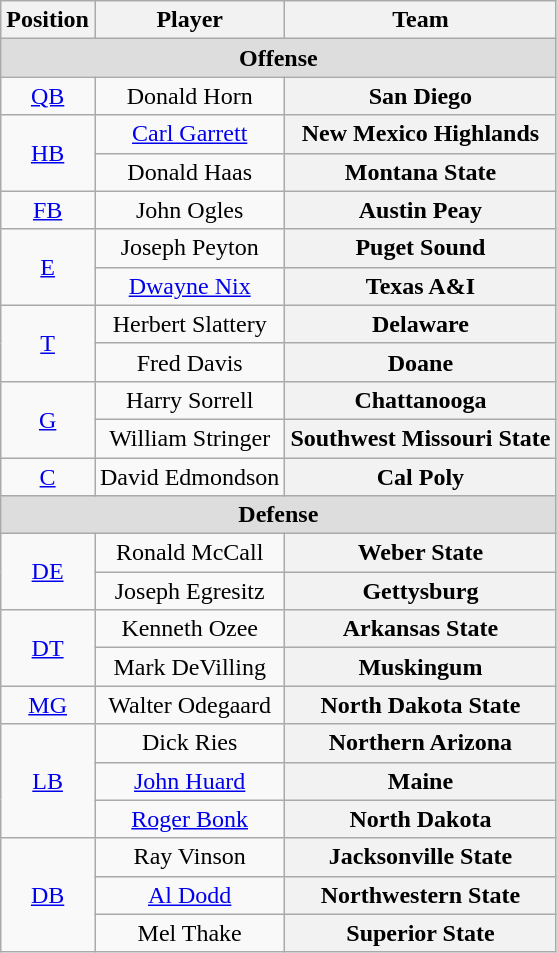<table class="wikitable">
<tr>
<th>Position</th>
<th>Player</th>
<th>Team</th>
</tr>
<tr>
<td colspan="3" style="text-align:center; background:#ddd;"><strong>Offense </strong></td>
</tr>
<tr style="text-align:center;">
<td><a href='#'>QB</a></td>
<td>Donald Horn</td>
<th Style = >San Diego</th>
</tr>
<tr style="text-align:center;">
<td rowspan="2"><a href='#'>HB</a></td>
<td><a href='#'>Carl Garrett</a></td>
<th Style = >New Mexico Highlands</th>
</tr>
<tr style="text-align:center;">
<td>Donald Haas</td>
<th Style = >Montana State</th>
</tr>
<tr style="text-align:center;">
<td><a href='#'>FB</a></td>
<td>John Ogles</td>
<th Style = >Austin Peay</th>
</tr>
<tr style="text-align:center;">
<td rowspan="2"><a href='#'>E</a></td>
<td>Joseph Peyton</td>
<th Style = >Puget Sound</th>
</tr>
<tr style="text-align:center;">
<td><a href='#'>Dwayne Nix</a></td>
<th Style = >Texas A&I</th>
</tr>
<tr style="text-align:center;">
<td rowspan="2"><a href='#'>T</a></td>
<td>Herbert Slattery</td>
<th Style = >Delaware</th>
</tr>
<tr style="text-align:center;">
<td>Fred Davis</td>
<th Style = >Doane</th>
</tr>
<tr style="text-align:center;">
<td rowspan="2"><a href='#'>G</a></td>
<td>Harry Sorrell</td>
<th Style = >Chattanooga</th>
</tr>
<tr style="text-align:center;">
<td>William Stringer</td>
<th Style = >Southwest Missouri State</th>
</tr>
<tr style="text-align:center;">
<td><a href='#'>C</a></td>
<td>David Edmondson</td>
<th Style = >Cal Poly</th>
</tr>
<tr>
<td colspan="3" style="text-align:center; background:#ddd;"><strong>Defense</strong></td>
</tr>
<tr style="text-align:center;">
<td rowspan="2"><a href='#'>DE</a></td>
<td>Ronald McCall</td>
<th Style = >Weber State</th>
</tr>
<tr style="text-align:center;">
<td>Joseph Egresitz</td>
<th Style = >Gettysburg</th>
</tr>
<tr style="text-align:center;">
<td rowspan="2"><a href='#'>DT</a></td>
<td>Kenneth Ozee</td>
<th Style = >Arkansas State</th>
</tr>
<tr style="text-align:center;">
<td>Mark DeVilling</td>
<th Style = >Muskingum</th>
</tr>
<tr style="text-align:center;">
<td><a href='#'>MG</a></td>
<td>Walter Odegaard</td>
<th Style = >North Dakota State</th>
</tr>
<tr style="text-align:center;">
<td rowspan="3"><a href='#'>LB</a></td>
<td>Dick Ries</td>
<th Style = >Northern Arizona</th>
</tr>
<tr style="text-align:center;">
<td><a href='#'>John Huard</a></td>
<th Style = >Maine</th>
</tr>
<tr style="text-align:center;">
<td><a href='#'>Roger Bonk</a></td>
<th Style = >North Dakota</th>
</tr>
<tr style="text-align:center;">
<td rowspan="3"><a href='#'>DB</a></td>
<td>Ray Vinson</td>
<th Style = >Jacksonville State</th>
</tr>
<tr style="text-align:center;">
<td><a href='#'>Al Dodd</a></td>
<th Style = >Northwestern State</th>
</tr>
<tr style="text-align:center;">
<td>Mel Thake</td>
<th Style = >Superior State</th>
</tr>
</table>
